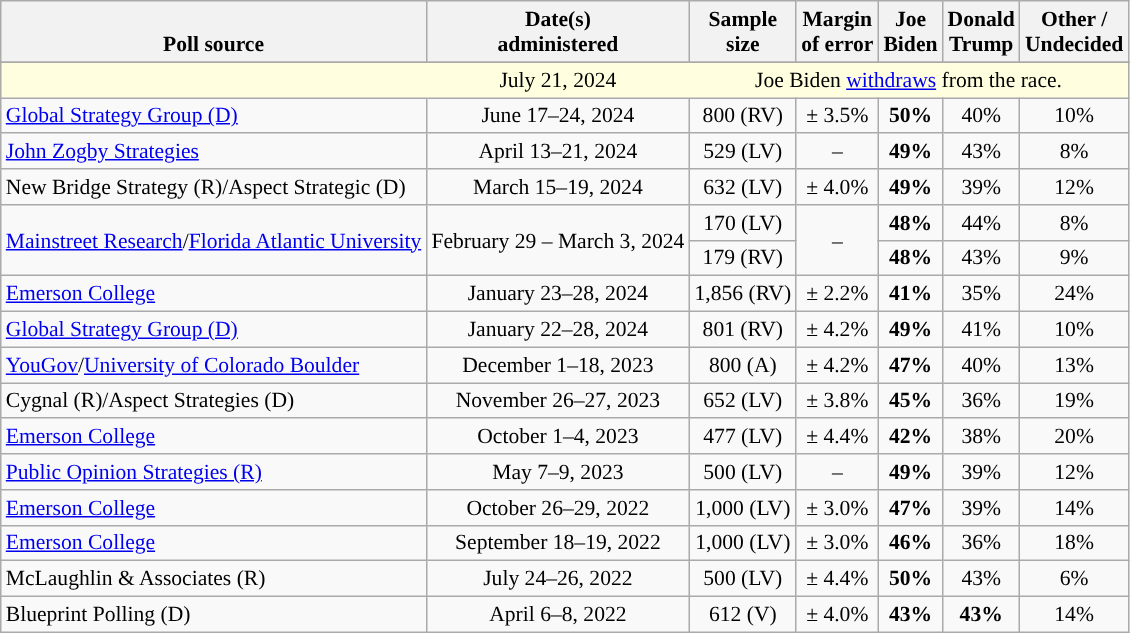<table class="wikitable sortable mw-datatable" style="font-size:90%;text-align:center;line-height:17px">
<tr valign=bottom>
<th>Poll source</th>
<th>Date(s)<br>administered</th>
<th>Sample<br>size</th>
<th>Margin<br>of error</th>
<th class="unsortable">Joe<br>Biden<br></th>
<th class="unsortable">Donald<br>Trump<br></th>
<th class="unsortable">Other /<br>Undecided</th>
</tr>
<tr>
</tr>
<tr style="background:lightyellow;">
<td style="border-right-style:hidden;"></td>
<td style="border-right-style:hidden; " data-sort-value="2024-07-21">July 21, 2024</td>
<td colspan="5">Joe Biden <a href='#'>withdraws</a> from the race.</td>
</tr>
<tr>
<td style="text-align:left;"><a href='#'>Global Strategy Group (D)</a></td>
<td data-sort-value="2024-07-08">June 17–24, 2024</td>
<td>800 (RV)</td>
<td>± 3.5%</td>
<td style="color:black;background-color:"><strong>50%</strong></td>
<td>40%</td>
<td>10%</td>
</tr>
<tr>
<td style="text-align:left;"><a href='#'>John Zogby Strategies</a></td>
<td data-sort-value="2024-05-01">April 13–21, 2024</td>
<td>529 (LV)</td>
<td>–</td>
<td style="color:black;background-color:"><strong>49%</strong></td>
<td>43%</td>
<td>8%</td>
</tr>
<tr>
<td style="text-align:left;">New Bridge Strategy (R)/Aspect Strategic (D)</td>
<td data-sort-value="2024-04-03">March 15–19, 2024</td>
<td>632 (LV)</td>
<td>± 4.0%</td>
<td style="color:black;background-color:"><strong>49%</strong></td>
<td>39%</td>
<td>12%</td>
</tr>
<tr>
<td rowspan=2 style="text-align:left;"><a href='#'>Mainstreet Research</a>/<a href='#'>Florida Atlantic University</a></td>
<td rowspan=2 data-sort-value="2024-03-04">February 29 – March 3, 2024</td>
<td>170 (LV)</td>
<td rowspan=2>–</td>
<td style="color:black;background-color:"><strong>48%</strong></td>
<td>44%</td>
<td>8%</td>
</tr>
<tr>
<td>179 (RV)</td>
<td style="color:black;background-color:"><strong>48%</strong></td>
<td>43%</td>
<td>9%</td>
</tr>
<tr>
<td style="text-align:left;"><a href='#'>Emerson College</a></td>
<td data-sort-value="2024-01-29">January 23–28, 2024</td>
<td>1,856 (RV)</td>
<td>± 2.2%</td>
<td style="color:black;background-color:"><strong>41%</strong></td>
<td>35%</td>
<td>24%</td>
</tr>
<tr>
<td style="text-align:left;"><a href='#'>Global Strategy Group (D)</a></td>
<td data-sort-value="2024-02-28">January 22–28, 2024</td>
<td>801 (RV)</td>
<td>± 4.2%</td>
<td style="color:black;background-color:"><strong>49%</strong></td>
<td>41%</td>
<td>10%</td>
</tr>
<tr>
<td style="text-align:left;"><a href='#'>YouGov</a>/<a href='#'>University of Colorado Boulder</a></td>
<td data-sort-value="2024-01-29">December 1–18, 2023</td>
<td>800 (A)</td>
<td>± 4.2%</td>
<td style="color:black;background-color:"><strong>47%</strong></td>
<td>40%</td>
<td>13%</td>
</tr>
<tr>
<td style="text-align:left;">Cygnal (R)/Aspect Strategies (D)</td>
<td data-sort-value="2023-11-28">November 26–27, 2023</td>
<td>652 (LV)</td>
<td>± 3.8%</td>
<td style="color:black;background-color:"><strong>45%</strong></td>
<td>36%</td>
<td>19%</td>
</tr>
<tr>
<td style="text-align:left;"><a href='#'>Emerson College</a></td>
<td data-sort-value="2023-10-16">October 1–4, 2023</td>
<td>477 (LV)</td>
<td>± 4.4%</td>
<td style="color:black;background-color:"><strong>42%</strong></td>
<td>38%</td>
<td>20%</td>
</tr>
<tr>
<td style="text-align:left;"><a href='#'>Public Opinion Strategies (R)</a></td>
<td data-sort-value="2023-05-09">May 7–9, 2023</td>
<td>500 (LV)</td>
<td>–</td>
<td style="color:black;background-color:"><strong>49%</strong></td>
<td>39%</td>
<td>12%</td>
</tr>
<tr>
<td style="text-align:left;"><a href='#'>Emerson College</a></td>
<td data-sort-value="2022-10-29">October 26–29, 2022</td>
<td>1,000 (LV)</td>
<td>± 3.0%</td>
<td style="color:black;background-color:"><strong>47%</strong></td>
<td>39%</td>
<td>14%</td>
</tr>
<tr>
<td style="text-align:left;"><a href='#'>Emerson College</a></td>
<td data-sort-value="2022-09-19">September 18–19, 2022</td>
<td>1,000 (LV)</td>
<td>± 3.0%</td>
<td style="color:black;background-color:"><strong>46%</strong></td>
<td>36%</td>
<td>18%</td>
</tr>
<tr>
<td style="text-align:left;">McLaughlin & Associates (R)</td>
<td data-sort-value="2022-07-26">July 24–26, 2022</td>
<td>500 (LV)</td>
<td>± 4.4%</td>
<td style="color:black;background-color:"><strong>50%</strong></td>
<td>43%</td>
<td>6%</td>
</tr>
<tr>
<td style="text-align:left;">Blueprint Polling (D)</td>
<td data-sort-value="2022-04-08">April 6–8, 2022</td>
<td>612 (V)</td>
<td>± 4.0%</td>
<td><strong>43%</strong></td>
<td><strong>43%</strong></td>
<td>14%</td>
</tr>
</table>
